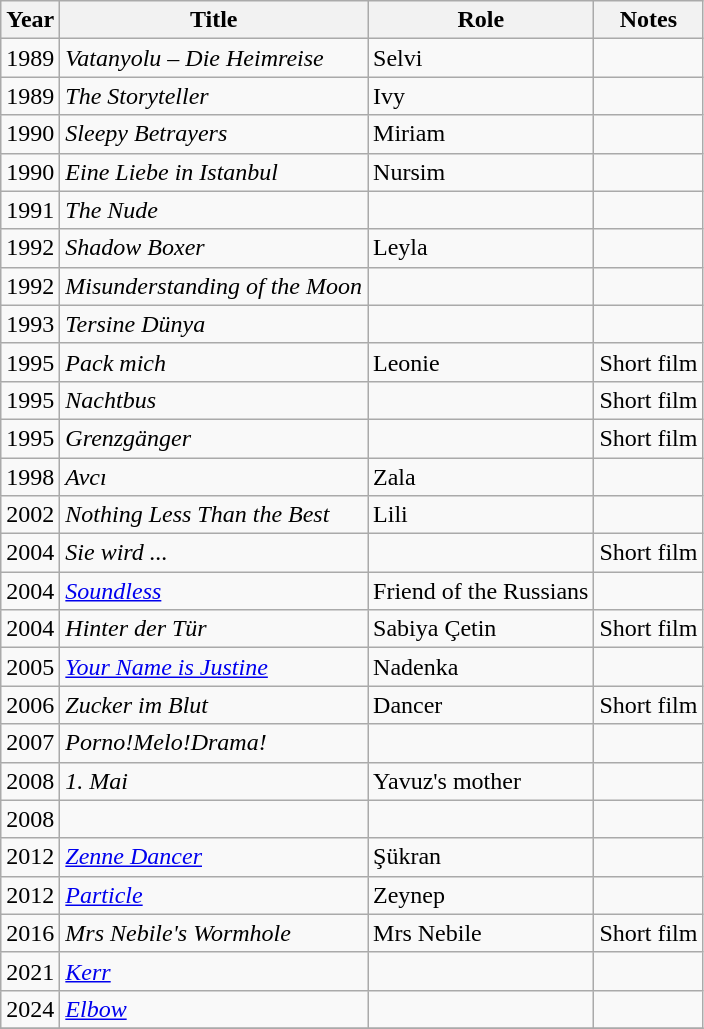<table class="wikitable sortable">
<tr>
<th>Year</th>
<th>Title</th>
<th>Role</th>
<th>Notes</th>
</tr>
<tr>
<td>1989</td>
<td><em>Vatanyolu – Die Heimreise</em></td>
<td>Selvi</td>
<td></td>
</tr>
<tr>
<td>1989</td>
<td><em>The Storyteller</em></td>
<td>Ivy</td>
<td></td>
</tr>
<tr>
<td>1990</td>
<td><em>Sleepy Betrayers</em></td>
<td>Miriam</td>
<td></td>
</tr>
<tr>
<td>1990</td>
<td><em>Eine Liebe in Istanbul</em></td>
<td>Nursim</td>
<td></td>
</tr>
<tr>
<td>1991</td>
<td><em>The Nude</em></td>
<td></td>
<td></td>
</tr>
<tr>
<td>1992</td>
<td><em>Shadow Boxer</em></td>
<td>Leyla</td>
<td></td>
</tr>
<tr>
<td>1992</td>
<td><em>Misunderstanding of the Moon</em></td>
<td></td>
<td></td>
</tr>
<tr>
<td>1993</td>
<td><em>Tersine Dünya</em></td>
<td></td>
<td></td>
</tr>
<tr>
<td>1995</td>
<td><em>Pack mich</em></td>
<td>Leonie</td>
<td>Short film</td>
</tr>
<tr>
<td>1995</td>
<td><em>Nachtbus</em></td>
<td></td>
<td>Short film</td>
</tr>
<tr>
<td>1995</td>
<td><em>Grenzgänger</em></td>
<td></td>
<td>Short film</td>
</tr>
<tr>
<td>1998</td>
<td><em>Avcı</em></td>
<td>Zala</td>
<td></td>
</tr>
<tr>
<td>2002</td>
<td><em>Nothing Less Than the Best</em></td>
<td>Lili</td>
<td></td>
</tr>
<tr>
<td>2004</td>
<td><em>Sie wird ...</em></td>
<td></td>
<td>Short film</td>
</tr>
<tr>
<td>2004</td>
<td><em><a href='#'>Soundless</a></em></td>
<td>Friend of the Russians</td>
<td></td>
</tr>
<tr>
<td>2004</td>
<td><em>Hinter der Tür</em></td>
<td>Sabiya Çetin</td>
<td>Short film</td>
</tr>
<tr>
<td>2005</td>
<td><em><a href='#'>Your Name is Justine</a></em></td>
<td>Nadenka</td>
<td></td>
</tr>
<tr>
<td>2006</td>
<td><em>Zucker im Blut</em></td>
<td>Dancer</td>
<td>Short film</td>
</tr>
<tr>
<td>2007</td>
<td><em>Porno!Melo!Drama!</em></td>
<td></td>
<td></td>
</tr>
<tr>
<td>2008</td>
<td><em>1. Mai</em></td>
<td>Yavuz's mother</td>
<td></td>
</tr>
<tr>
<td>2008</td>
<td><em></em></td>
<td></td>
<td></td>
</tr>
<tr>
<td>2012</td>
<td><em><a href='#'>Zenne Dancer</a></em></td>
<td>Şükran</td>
<td></td>
</tr>
<tr>
<td>2012</td>
<td><em><a href='#'>Particle</a></em></td>
<td>Zeynep</td>
<td></td>
</tr>
<tr>
<td>2016</td>
<td><em>Mrs Nebile's Wormhole</em></td>
<td>Mrs Nebile</td>
<td>Short film</td>
</tr>
<tr>
<td>2021</td>
<td><em><a href='#'>Kerr</a></em></td>
<td></td>
<td></td>
</tr>
<tr>
<td>2024</td>
<td><em><a href='#'>Elbow</a></em></td>
<td></td>
<td></td>
</tr>
<tr>
</tr>
</table>
